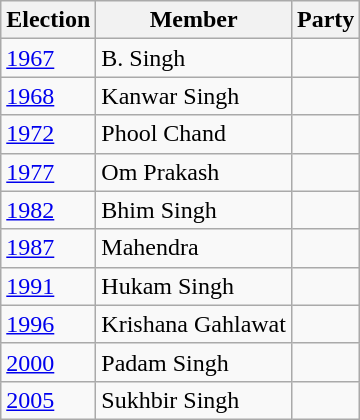<table class="wikitable sortable">
<tr>
<th>Election</th>
<th>Member</th>
<th colspan=2>Party</th>
</tr>
<tr>
<td><a href='#'>1967</a></td>
<td>B. Singh</td>
<td></td>
</tr>
<tr>
<td><a href='#'>1968</a></td>
<td>Kanwar Singh</td>
<td></td>
</tr>
<tr>
<td><a href='#'>1972</a></td>
<td>Phool Chand</td>
<td></td>
</tr>
<tr>
<td><a href='#'>1977</a></td>
<td>Om Prakash</td>
<td></td>
</tr>
<tr>
<td><a href='#'>1982</a></td>
<td>Bhim Singh</td>
<td></td>
</tr>
<tr>
<td><a href='#'>1987</a></td>
<td>Mahendra</td>
</tr>
<tr>
<td><a href='#'>1991</a></td>
<td>Hukam Singh</td>
<td></td>
</tr>
<tr>
<td><a href='#'>1996</a></td>
<td>Krishana Gahlawat</td>
<td></td>
</tr>
<tr>
<td><a href='#'>2000</a></td>
<td>Padam Singh</td>
<td></td>
</tr>
<tr>
<td><a href='#'>2005</a></td>
<td>Sukhbir Singh</td>
<td></td>
</tr>
</table>
